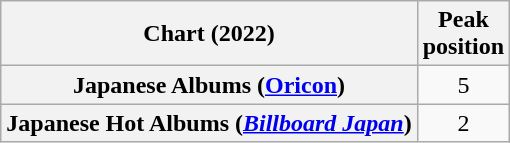<table class="wikitable sortable plainrowheaders" style="text-align:center">
<tr>
<th scope="col">Chart (2022)</th>
<th scope="col">Peak<br>position</th>
</tr>
<tr>
<th scope="row">Japanese Albums (<a href='#'>Oricon</a>)</th>
<td>5</td>
</tr>
<tr>
<th scope="row">Japanese Hot Albums (<em><a href='#'>Billboard Japan</a></em>)</th>
<td>2</td>
</tr>
</table>
